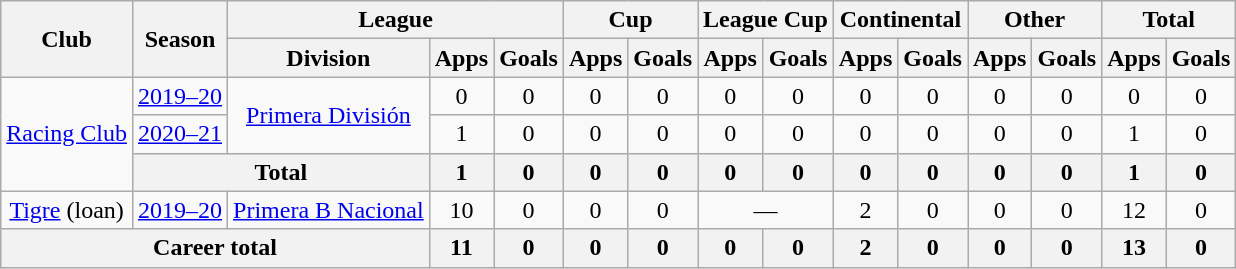<table class="wikitable" style="text-align:center">
<tr>
<th rowspan="2">Club</th>
<th rowspan="2">Season</th>
<th colspan="3">League</th>
<th colspan="2">Cup</th>
<th colspan="2">League Cup</th>
<th colspan="2">Continental</th>
<th colspan="2">Other</th>
<th colspan="2">Total</th>
</tr>
<tr>
<th>Division</th>
<th>Apps</th>
<th>Goals</th>
<th>Apps</th>
<th>Goals</th>
<th>Apps</th>
<th>Goals</th>
<th>Apps</th>
<th>Goals</th>
<th>Apps</th>
<th>Goals</th>
<th>Apps</th>
<th>Goals</th>
</tr>
<tr>
<td rowspan="3"><a href='#'>Racing Club</a></td>
<td><a href='#'>2019–20</a></td>
<td rowspan="2"><a href='#'>Primera División</a></td>
<td>0</td>
<td>0</td>
<td>0</td>
<td>0</td>
<td>0</td>
<td>0</td>
<td>0</td>
<td>0</td>
<td>0</td>
<td>0</td>
<td>0</td>
<td>0</td>
</tr>
<tr>
<td><a href='#'>2020–21</a></td>
<td>1</td>
<td>0</td>
<td>0</td>
<td>0</td>
<td>0</td>
<td>0</td>
<td>0</td>
<td>0</td>
<td>0</td>
<td>0</td>
<td>1</td>
<td>0</td>
</tr>
<tr>
<th colspan="2">Total</th>
<th>1</th>
<th>0</th>
<th>0</th>
<th>0</th>
<th>0</th>
<th>0</th>
<th>0</th>
<th>0</th>
<th>0</th>
<th>0</th>
<th>1</th>
<th>0</th>
</tr>
<tr>
<td rowspan="1"><a href='#'>Tigre</a> (loan)</td>
<td><a href='#'>2019–20</a></td>
<td rowspan="1"><a href='#'>Primera B Nacional</a></td>
<td>10</td>
<td>0</td>
<td>0</td>
<td>0</td>
<td colspan="2">—</td>
<td>2</td>
<td>0</td>
<td>0</td>
<td>0</td>
<td>12</td>
<td>0</td>
</tr>
<tr>
<th colspan="3">Career total</th>
<th>11</th>
<th>0</th>
<th>0</th>
<th>0</th>
<th>0</th>
<th>0</th>
<th>2</th>
<th>0</th>
<th>0</th>
<th>0</th>
<th>13</th>
<th>0</th>
</tr>
</table>
